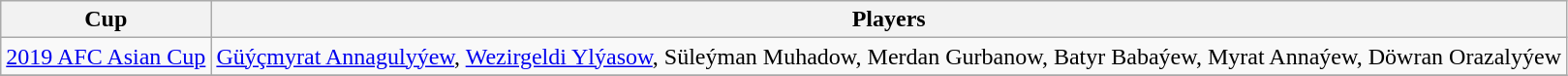<table class="wikitable" style="text-align: left">
<tr style="text-align: center">
<th>Cup</th>
<th>Players</th>
</tr>
<tr>
<td align="left"> <a href='#'>2019 AFC Asian Cup</a></td>
<td> <a href='#'>Güýçmyrat Annagulyýew</a>, <a href='#'>Wezirgeldi Ylýasow</a>, Süleýman Muhadow, Merdan Gurbanow, Batyr Babaýew, Myrat Annaýew, Döwran Orazalyýew</td>
</tr>
<tr>
</tr>
</table>
